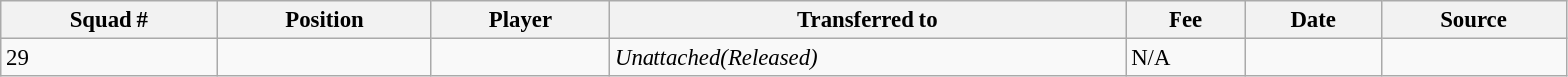<table width=83% class="wikitable sortable" style="text-align:center; font-size:95%; text-align:left">
<tr>
<th><strong>Squad #</strong></th>
<th><strong>Position </strong></th>
<th><strong>Player </strong></th>
<th><strong>Transferred to</strong></th>
<th><strong>Fee </strong></th>
<th><strong>Date </strong></th>
<th><strong>Source</strong></th>
</tr>
<tr>
<td>29</td>
<td></td>
<td></td>
<td><em>Unattached(Released)</em></td>
<td>N/A</td>
<td></td>
<td></td>
</tr>
</table>
